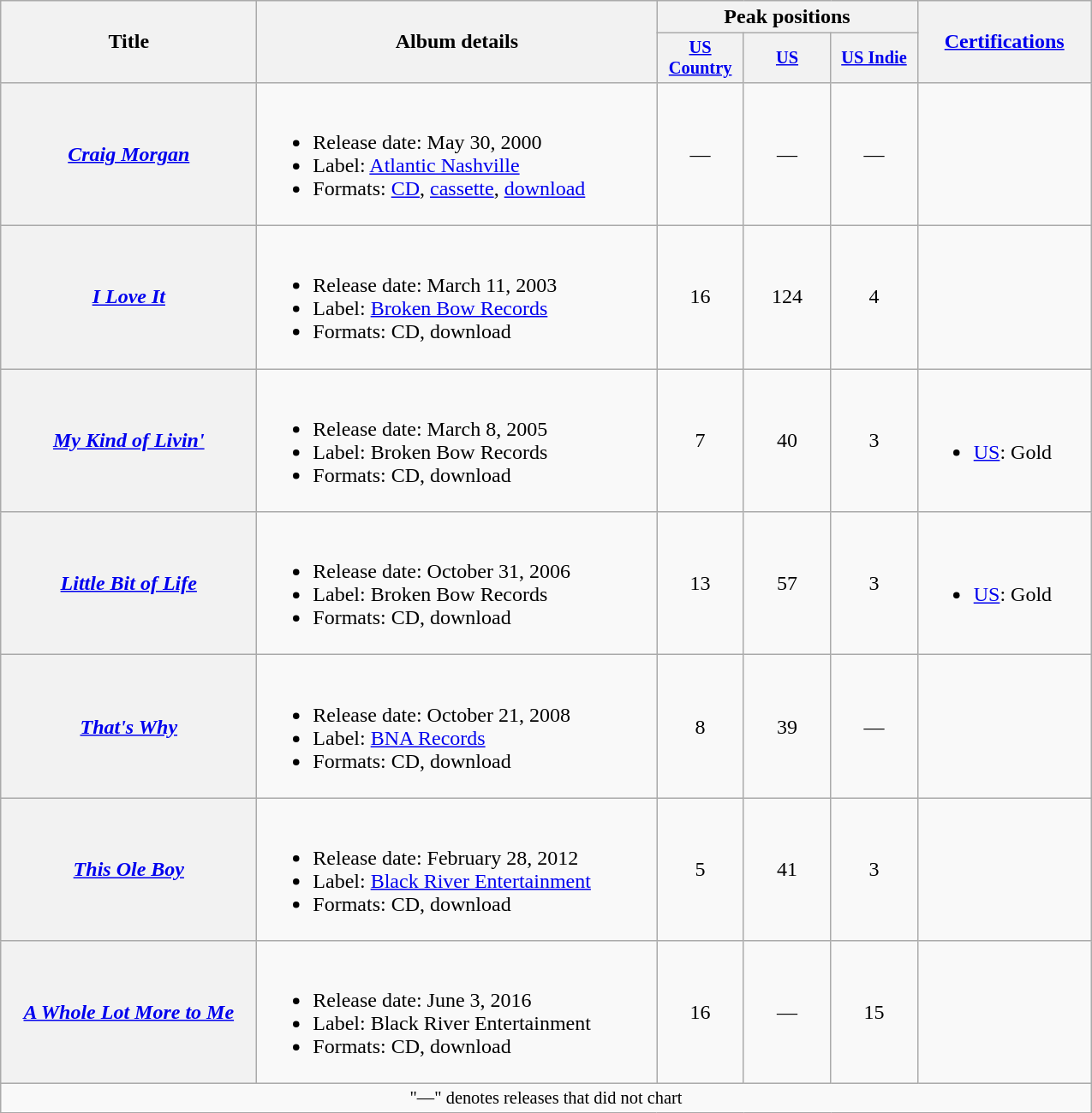<table class="wikitable plainrowheaders" style="text-align:center;">
<tr>
<th scope="col" rowspan="2" style="width:12em;">Title</th>
<th scope="col" rowspan="2" style="width:19em;">Album details</th>
<th scope="col" colspan="3">Peak positions</th>
<th scope="col" rowspan="2" style="width:8em;"><a href='#'>Certifications</a></th>
</tr>
<tr>
<th scope="col" style="width:4.5em;font-size:85%;"><a href='#'>US Country</a><br></th>
<th scope="col" style="width:4.5em;font-size:85%;"><a href='#'>US</a><br></th>
<th scope="col" style="width:4.5em;font-size:85%;"><a href='#'>US Indie</a><br></th>
</tr>
<tr>
<th scope="row"><em><a href='#'>Craig Morgan</a></em></th>
<td align="left"><br><ul><li>Release date: May 30, 2000</li><li>Label: <a href='#'>Atlantic Nashville</a></li><li>Formats: <a href='#'>CD</a>, <a href='#'>cassette</a>, <a href='#'>download</a></li></ul></td>
<td>—</td>
<td>—</td>
<td>—</td>
<td></td>
</tr>
<tr>
<th scope="row"><em><a href='#'>I Love It</a></em></th>
<td align="left"><br><ul><li>Release date: March 11, 2003</li><li>Label: <a href='#'>Broken Bow Records</a></li><li>Formats: CD, download</li></ul></td>
<td>16</td>
<td>124</td>
<td>4</td>
<td></td>
</tr>
<tr>
<th scope="row"><em><a href='#'>My Kind of Livin'</a></em></th>
<td align="left"><br><ul><li>Release date: March 8, 2005</li><li>Label: Broken Bow Records</li><li>Formats: CD, download</li></ul></td>
<td>7</td>
<td>40</td>
<td>3</td>
<td align="left"><br><ul><li><a href='#'>US</a>: Gold</li></ul></td>
</tr>
<tr>
<th scope="row"><em><a href='#'>Little Bit of Life</a></em></th>
<td align="left"><br><ul><li>Release date: October 31, 2006</li><li>Label: Broken Bow Records</li><li>Formats: CD, download</li></ul></td>
<td>13</td>
<td>57</td>
<td>3</td>
<td align="left"><br><ul><li><a href='#'>US</a>: Gold</li></ul></td>
</tr>
<tr>
<th scope="row"><em><a href='#'>That's Why</a></em></th>
<td align="left"><br><ul><li>Release date: October 21, 2008</li><li>Label: <a href='#'>BNA Records</a></li><li>Formats: CD, download</li></ul></td>
<td>8</td>
<td>39</td>
<td>—</td>
<td></td>
</tr>
<tr>
<th scope="row"><em><a href='#'>This Ole Boy</a></em></th>
<td align="left"><br><ul><li>Release date: February 28, 2012</li><li>Label: <a href='#'>Black River Entertainment</a></li><li>Formats: CD, download</li></ul></td>
<td>5</td>
<td>41</td>
<td>3</td>
<td align="left"></td>
</tr>
<tr>
<th scope="row"><em><a href='#'>A Whole Lot More to Me</a></em></th>
<td align="left"><br><ul><li>Release date: June 3, 2016</li><li>Label: Black River Entertainment</li><li>Formats: CD, download</li></ul></td>
<td>16</td>
<td>—</td>
<td>15</td>
<td align="left"></td>
</tr>
<tr>
<td colspan="6" style="font-size:85%">"—" denotes releases that did not chart</td>
</tr>
</table>
